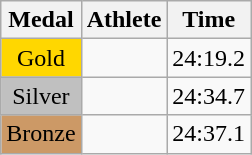<table class="wikitable">
<tr>
<th>Medal</th>
<th>Athlete</th>
<th>Time</th>
</tr>
<tr>
<td style="text-align:center;background-color:gold;">Gold</td>
<td></td>
<td>24:19.2</td>
</tr>
<tr>
<td style="text-align:center;background-color:silver;">Silver</td>
<td></td>
<td>24:34.7</td>
</tr>
<tr>
<td style="text-align:center;background-color:#CC9966;">Bronze</td>
<td></td>
<td>24:37.1</td>
</tr>
</table>
